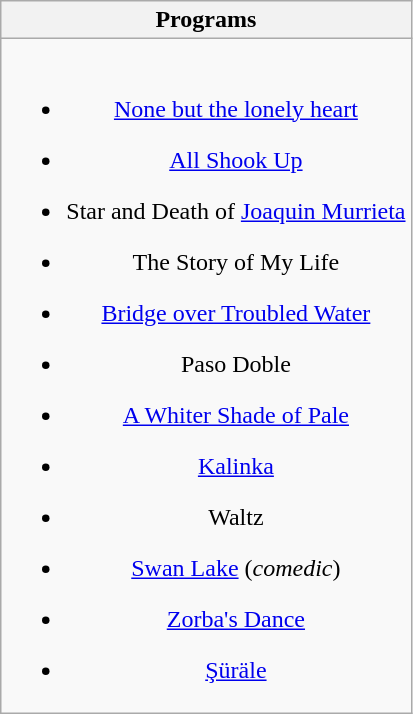<table class=wikitable style=text-align:center>
<tr>
<th>Programs </th>
</tr>
<tr>
<td><br><ul><li><a href='#'>None but the lonely heart</a> <br></li></ul><ul><li><a href='#'>All Shook Up</a> <br></li></ul><ul><li>Star and Death of <a href='#'>Joaquin Murrieta</a> <br></li></ul><ul><li>The Story of My Life <br></li></ul><ul><li><a href='#'>Bridge over Troubled Water</a></li></ul><ul><li>Paso Doble <br></li></ul><ul><li><a href='#'>A Whiter Shade of Pale</a></li></ul><ul><li><a href='#'>Kalinka</a></li></ul><ul><li>Waltz <br></li></ul><ul><li><a href='#'>Swan Lake</a> (<em>comedic</em>) <br></li></ul><ul><li><a href='#'>Zorba's Dance</a> <br></li></ul><ul><li><a href='#'>Şüräle</a> <br></li></ul></td>
</tr>
</table>
